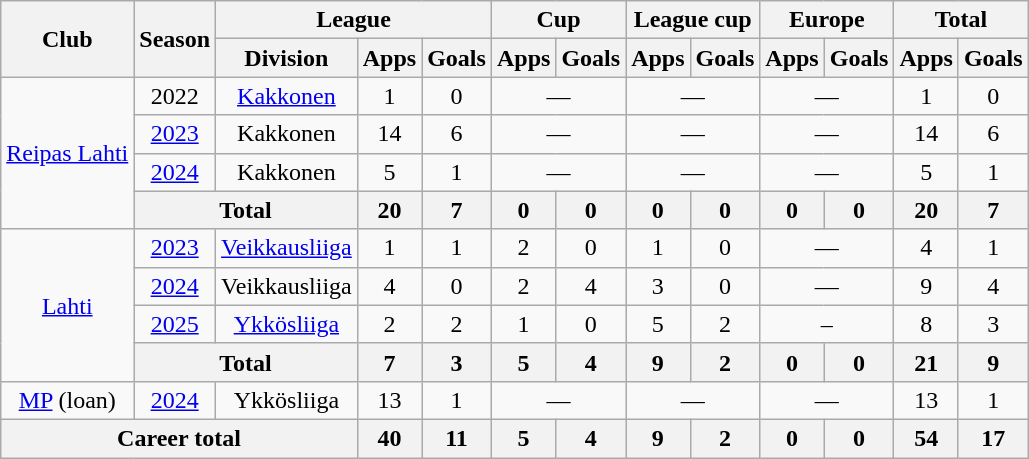<table class="wikitable" style="text-align:center">
<tr>
<th rowspan="2">Club</th>
<th rowspan="2">Season</th>
<th colspan="3">League</th>
<th colspan="2">Cup</th>
<th colspan="2">League cup</th>
<th colspan="2">Europe</th>
<th colspan="2">Total</th>
</tr>
<tr>
<th>Division</th>
<th>Apps</th>
<th>Goals</th>
<th>Apps</th>
<th>Goals</th>
<th>Apps</th>
<th>Goals</th>
<th>Apps</th>
<th>Goals</th>
<th>Apps</th>
<th>Goals</th>
</tr>
<tr>
<td rowspan="4"><a href='#'>Reipas Lahti</a></td>
<td>2022</td>
<td><a href='#'>Kakkonen</a></td>
<td>1</td>
<td>0</td>
<td colspan="2">—</td>
<td colspan="2">—</td>
<td colspan="2">—</td>
<td>1</td>
<td>0</td>
</tr>
<tr>
<td><a href='#'>2023</a></td>
<td>Kakkonen</td>
<td>14</td>
<td>6</td>
<td colspan="2">—</td>
<td colspan="2">—</td>
<td colspan="2">—</td>
<td>14</td>
<td>6</td>
</tr>
<tr>
<td><a href='#'>2024</a></td>
<td>Kakkonen</td>
<td>5</td>
<td>1</td>
<td colspan="2">—</td>
<td colspan="2">—</td>
<td colspan="2">—</td>
<td>5</td>
<td>1</td>
</tr>
<tr>
<th colspan="2">Total</th>
<th>20</th>
<th>7</th>
<th>0</th>
<th>0</th>
<th>0</th>
<th>0</th>
<th>0</th>
<th>0</th>
<th>20</th>
<th>7</th>
</tr>
<tr>
<td rowspan="4"><a href='#'>Lahti</a></td>
<td><a href='#'>2023</a></td>
<td><a href='#'>Veikkausliiga</a></td>
<td>1</td>
<td>1</td>
<td>2</td>
<td>0</td>
<td>1</td>
<td>0</td>
<td colspan="2">—</td>
<td>4</td>
<td>1</td>
</tr>
<tr>
<td><a href='#'>2024</a></td>
<td>Veikkausliiga</td>
<td>4</td>
<td>0</td>
<td>2</td>
<td>4</td>
<td>3</td>
<td>0</td>
<td colspan="2">—</td>
<td>9</td>
<td>4</td>
</tr>
<tr>
<td><a href='#'>2025</a></td>
<td><a href='#'>Ykkösliiga</a></td>
<td>2</td>
<td>2</td>
<td>1</td>
<td>0</td>
<td>5</td>
<td>2</td>
<td colspan=2>–</td>
<td>8</td>
<td>3</td>
</tr>
<tr>
<th colspan="2">Total</th>
<th>7</th>
<th>3</th>
<th>5</th>
<th>4</th>
<th>9</th>
<th>2</th>
<th>0</th>
<th>0</th>
<th>21</th>
<th>9</th>
</tr>
<tr>
<td><a href='#'>MP</a> (loan)</td>
<td><a href='#'>2024</a></td>
<td>Ykkösliiga</td>
<td>13</td>
<td>1</td>
<td colspan="2">—</td>
<td colspan="2">—</td>
<td colspan="2">—</td>
<td>13</td>
<td>1</td>
</tr>
<tr>
<th colspan="3">Career total</th>
<th>40</th>
<th>11</th>
<th>5</th>
<th>4</th>
<th>9</th>
<th>2</th>
<th>0</th>
<th>0</th>
<th>54</th>
<th>17</th>
</tr>
</table>
